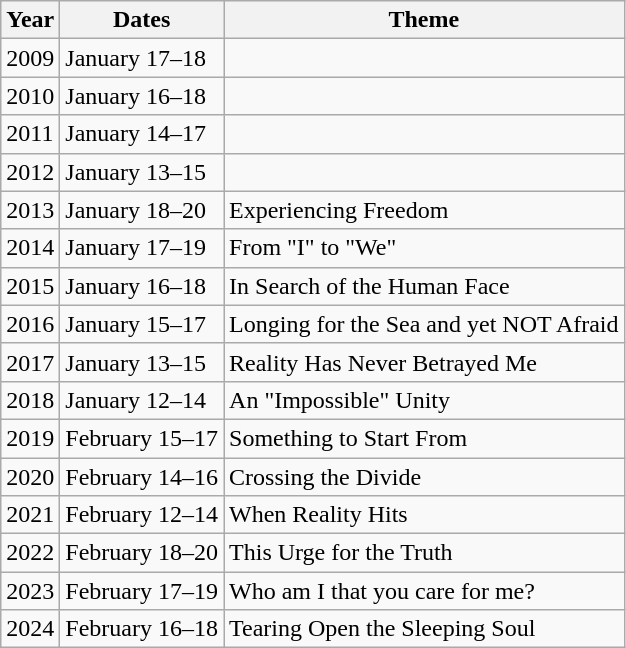<table class="wikitable">
<tr>
<th>Year</th>
<th>Dates</th>
<th>Theme</th>
</tr>
<tr>
<td>2009</td>
<td>January 17–18</td>
<td></td>
</tr>
<tr>
<td>2010</td>
<td>January 16–18</td>
<td></td>
</tr>
<tr>
<td>2011</td>
<td>January 14–17</td>
<td></td>
</tr>
<tr>
<td>2012</td>
<td>January 13–15</td>
<td></td>
</tr>
<tr>
<td>2013</td>
<td>January 18–20</td>
<td>Experiencing Freedom</td>
</tr>
<tr>
<td>2014</td>
<td>January 17–19</td>
<td>From "I" to "We"</td>
</tr>
<tr>
<td>2015</td>
<td>January 16–18</td>
<td>In Search of the Human Face</td>
</tr>
<tr>
<td>2016</td>
<td>January 15–17</td>
<td>Longing for the Sea and yet NOT Afraid</td>
</tr>
<tr>
<td>2017</td>
<td>January 13–15</td>
<td>Reality Has Never Betrayed Me</td>
</tr>
<tr>
<td>2018</td>
<td>January 12–14</td>
<td>An "Impossible" Unity</td>
</tr>
<tr>
<td>2019</td>
<td>February 15–17</td>
<td>Something to Start From</td>
</tr>
<tr>
<td>2020</td>
<td>February 14–16</td>
<td>Crossing the Divide</td>
</tr>
<tr>
<td>2021</td>
<td>February 12–14</td>
<td>When Reality Hits</td>
</tr>
<tr>
<td>2022</td>
<td>February 18–20</td>
<td>This Urge for the Truth</td>
</tr>
<tr>
<td>2023</td>
<td>February 17–19</td>
<td>Who am I that you care for me?</td>
</tr>
<tr>
<td>2024</td>
<td>February 16–18</td>
<td>Tearing Open the Sleeping Soul</td>
</tr>
</table>
